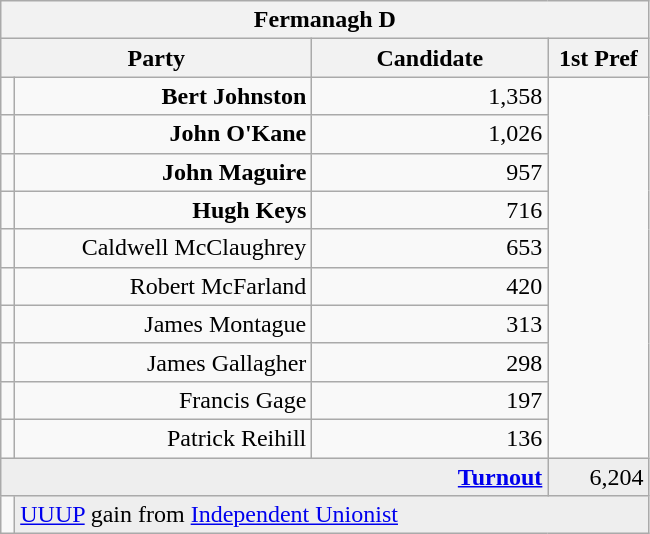<table class="wikitable">
<tr>
<th colspan="4" align="center">Fermanagh D</th>
</tr>
<tr>
<th colspan="2" align="center" width=200>Party</th>
<th width=150>Candidate</th>
<th width=60>1st Pref</th>
</tr>
<tr>
<td></td>
<td align="right"><strong>Bert Johnston</strong></td>
<td align="right">1,358</td>
</tr>
<tr>
<td></td>
<td align="right"><strong>John O'Kane</strong></td>
<td align="right">1,026</td>
</tr>
<tr>
<td></td>
<td align="right"><strong>John Maguire</strong></td>
<td align="right">957</td>
</tr>
<tr>
<td></td>
<td align="right"><strong>Hugh Keys</strong></td>
<td align="right">716</td>
</tr>
<tr>
<td></td>
<td align="right">Caldwell McClaughrey</td>
<td align="right">653</td>
</tr>
<tr>
<td></td>
<td align="right">Robert McFarland</td>
<td align="right">420</td>
</tr>
<tr>
<td></td>
<td align="right">James Montague</td>
<td align="right">313</td>
</tr>
<tr>
<td></td>
<td align="right">James Gallagher</td>
<td align="right">298</td>
</tr>
<tr>
<td></td>
<td align="right">Francis Gage</td>
<td align="right">197</td>
</tr>
<tr>
<td></td>
<td align="right">Patrick Reihill</td>
<td align="right">136</td>
</tr>
<tr bgcolor="EEEEEE">
<td colspan=3 align="right"><strong><a href='#'>Turnout</a></strong></td>
<td align="right">6,204</td>
</tr>
<tr>
<td bgcolor=></td>
<td colspan=3 bgcolor="EEEEEE"><a href='#'>UUUP</a> gain from <a href='#'>Independent Unionist</a></td>
</tr>
</table>
